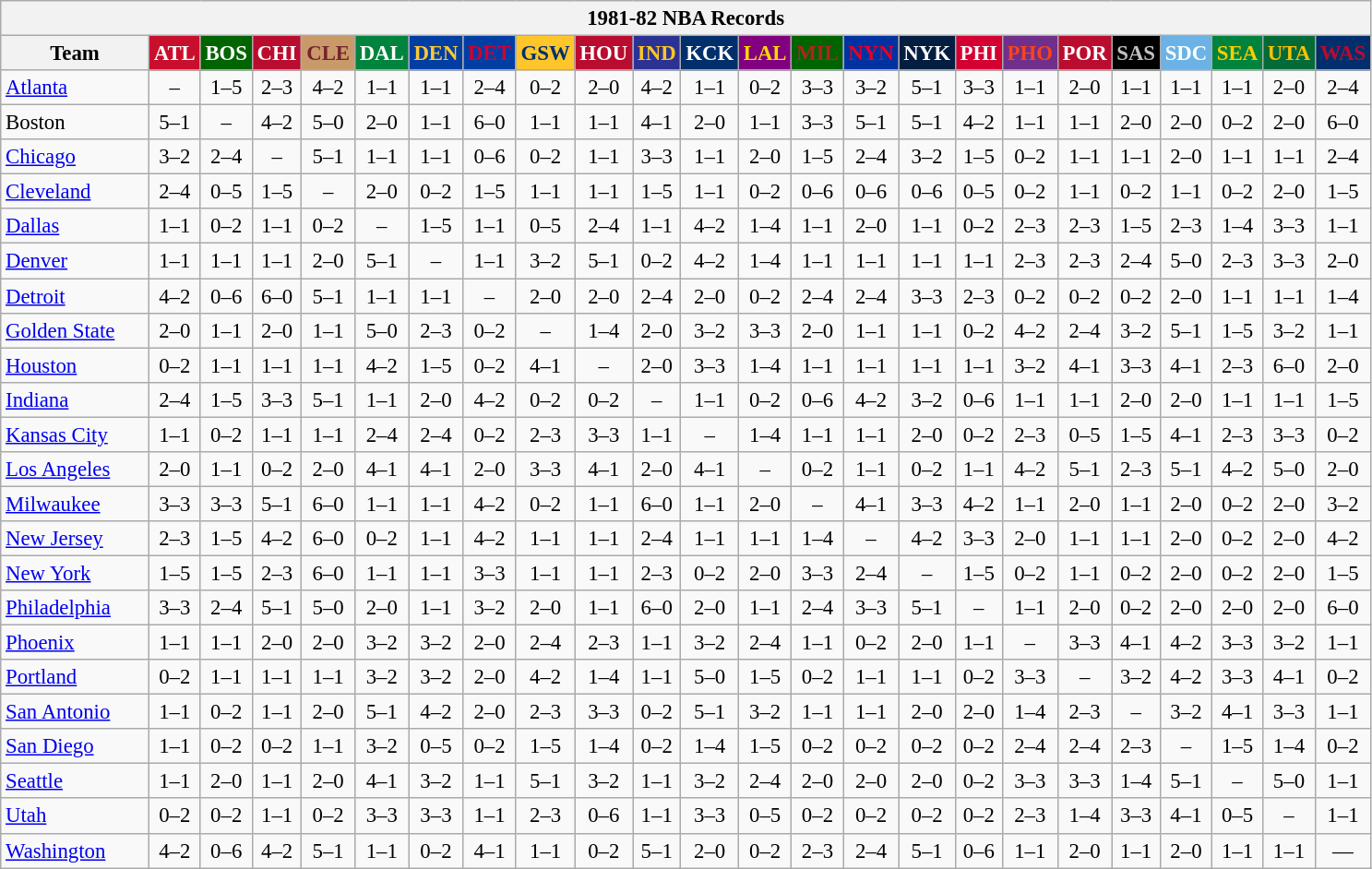<table class="wikitable" style="font-size:95%; text-align:center;">
<tr>
<th colspan=24>1981-82 NBA Records</th>
</tr>
<tr>
<th width=100>Team</th>
<th style="background:#C90F2E;color:#FFFFFF;width=35">ATL</th>
<th style="background:#006400;color:#FFFFFF;width=35">BOS</th>
<th style="background:#BA0C2F;color:#FFFFFF;width=35">CHI</th>
<th style="background:#C89A69;color:#77222F;width=35">CLE</th>
<th style="background:#00843D;color:#FFFFFF;width=35">DAL</th>
<th style="background:#003EA4;color:#FDC835;width=35">DEN</th>
<th style="background:#003EA4;color:#D50032;width=35">DET</th>
<th style="background:#FFC62C;color:#012F6B;width=35">GSW</th>
<th style="background:#BA0C2F;color:#FFFFFF;width=35">HOU</th>
<th style="background:#2C3294;color:#FCC624;width=35">IND</th>
<th style="background:#012F6B;color:#FFFFFF;width=35">KCK</th>
<th style="background:#800080;color:#FFD700;width=35">LAL</th>
<th style="background:#006400;color:#B22222;width=35">MIL</th>
<th style="background:#0032A1;color:#E5002B;width=35">NYN</th>
<th style="background:#031E41;color:#FFFFFF;width=35">NYK</th>
<th style="background:#D40032;color:#FFFFFF;width=35">PHI</th>
<th style="background:#702F8B;color:#FA4417;width=35">PHO</th>
<th style="background:#BA0C2F;color:#FFFFFF;width=35">POR</th>
<th style="background:#000000;color:#C0C0C0;width=35">SAS</th>
<th style="background:#6BB3E6;color:#FFFFFF;width=35">SDC</th>
<th style="background:#00843D;color:#FFCD01;width=35">SEA</th>
<th style="background:#046B38;color:#FCC200;width=35">UTA</th>
<th style="background:#012F6D;color:#BA0C2F;width=35">WAS</th>
</tr>
<tr>
<td style="text-align:left;"><a href='#'>Atlanta</a></td>
<td>–</td>
<td>1–5</td>
<td>2–3</td>
<td>4–2</td>
<td>1–1</td>
<td>1–1</td>
<td>2–4</td>
<td>0–2</td>
<td>2–0</td>
<td>4–2</td>
<td>1–1</td>
<td>0–2</td>
<td>3–3</td>
<td>3–2</td>
<td>5–1</td>
<td>3–3</td>
<td>1–1</td>
<td>2–0</td>
<td>1–1</td>
<td>1–1</td>
<td>1–1</td>
<td>2–0</td>
<td>2–4</td>
</tr>
<tr>
<td style="text-align:left;">Boston</td>
<td>5–1</td>
<td>–</td>
<td>4–2</td>
<td>5–0</td>
<td>2–0</td>
<td>1–1</td>
<td>6–0</td>
<td>1–1</td>
<td>1–1</td>
<td>4–1</td>
<td>2–0</td>
<td>1–1</td>
<td>3–3</td>
<td>5–1</td>
<td>5–1</td>
<td>4–2</td>
<td>1–1</td>
<td>1–1</td>
<td>2–0</td>
<td>2–0</td>
<td>0–2</td>
<td>2–0</td>
<td>6–0</td>
</tr>
<tr>
<td style="text-align:left;"><a href='#'>Chicago</a></td>
<td>3–2</td>
<td>2–4</td>
<td>–</td>
<td>5–1</td>
<td>1–1</td>
<td>1–1</td>
<td>0–6</td>
<td>0–2</td>
<td>1–1</td>
<td>3–3</td>
<td>1–1</td>
<td>2–0</td>
<td>1–5</td>
<td>2–4</td>
<td>3–2</td>
<td>1–5</td>
<td>0–2</td>
<td>1–1</td>
<td>1–1</td>
<td>2–0</td>
<td>1–1</td>
<td>1–1</td>
<td>2–4</td>
</tr>
<tr>
<td style="text-align:left;"><a href='#'>Cleveland</a></td>
<td>2–4</td>
<td>0–5</td>
<td>1–5</td>
<td>–</td>
<td>2–0</td>
<td>0–2</td>
<td>1–5</td>
<td>1–1</td>
<td>1–1</td>
<td>1–5</td>
<td>1–1</td>
<td>0–2</td>
<td>0–6</td>
<td>0–6</td>
<td>0–6</td>
<td>0–5</td>
<td>0–2</td>
<td>1–1</td>
<td>0–2</td>
<td>1–1</td>
<td>0–2</td>
<td>2–0</td>
<td>1–5</td>
</tr>
<tr>
<td style="text-align:left;"><a href='#'>Dallas</a></td>
<td>1–1</td>
<td>0–2</td>
<td>1–1</td>
<td>0–2</td>
<td>–</td>
<td>1–5</td>
<td>1–1</td>
<td>0–5</td>
<td>2–4</td>
<td>1–1</td>
<td>4–2</td>
<td>1–4</td>
<td>1–1</td>
<td>2–0</td>
<td>1–1</td>
<td>0–2</td>
<td>2–3</td>
<td>2–3</td>
<td>1–5</td>
<td>2–3</td>
<td>1–4</td>
<td>3–3</td>
<td>1–1</td>
</tr>
<tr>
<td style="text-align:left;"><a href='#'>Denver</a></td>
<td>1–1</td>
<td>1–1</td>
<td>1–1</td>
<td>2–0</td>
<td>5–1</td>
<td>–</td>
<td>1–1</td>
<td>3–2</td>
<td>5–1</td>
<td>0–2</td>
<td>4–2</td>
<td>1–4</td>
<td>1–1</td>
<td>1–1</td>
<td>1–1</td>
<td>1–1</td>
<td>2–3</td>
<td>2–3</td>
<td>2–4</td>
<td>5–0</td>
<td>2–3</td>
<td>3–3</td>
<td>2–0</td>
</tr>
<tr>
<td style="text-align:left;"><a href='#'>Detroit</a></td>
<td>4–2</td>
<td>0–6</td>
<td>6–0</td>
<td>5–1</td>
<td>1–1</td>
<td>1–1</td>
<td>–</td>
<td>2–0</td>
<td>2–0</td>
<td>2–4</td>
<td>2–0</td>
<td>0–2</td>
<td>2–4</td>
<td>2–4</td>
<td>3–3</td>
<td>2–3</td>
<td>0–2</td>
<td>0–2</td>
<td>0–2</td>
<td>2–0</td>
<td>1–1</td>
<td>1–1</td>
<td>1–4</td>
</tr>
<tr>
<td style="text-align:left;"><a href='#'>Golden State</a></td>
<td>2–0</td>
<td>1–1</td>
<td>2–0</td>
<td>1–1</td>
<td>5–0</td>
<td>2–3</td>
<td>0–2</td>
<td>–</td>
<td>1–4</td>
<td>2–0</td>
<td>3–2</td>
<td>3–3</td>
<td>2–0</td>
<td>1–1</td>
<td>1–1</td>
<td>0–2</td>
<td>4–2</td>
<td>2–4</td>
<td>3–2</td>
<td>5–1</td>
<td>1–5</td>
<td>3–2</td>
<td>1–1</td>
</tr>
<tr>
<td style="text-align:left;"><a href='#'>Houston</a></td>
<td>0–2</td>
<td>1–1</td>
<td>1–1</td>
<td>1–1</td>
<td>4–2</td>
<td>1–5</td>
<td>0–2</td>
<td>4–1</td>
<td>–</td>
<td>2–0</td>
<td>3–3</td>
<td>1–4</td>
<td>1–1</td>
<td>1–1</td>
<td>1–1</td>
<td>1–1</td>
<td>3–2</td>
<td>4–1</td>
<td>3–3</td>
<td>4–1</td>
<td>2–3</td>
<td>6–0</td>
<td>2–0</td>
</tr>
<tr>
<td style="text-align:left;"><a href='#'>Indiana</a></td>
<td>2–4</td>
<td>1–5</td>
<td>3–3</td>
<td>5–1</td>
<td>1–1</td>
<td>2–0</td>
<td>4–2</td>
<td>0–2</td>
<td>0–2</td>
<td>–</td>
<td>1–1</td>
<td>0–2</td>
<td>0–6</td>
<td>4–2</td>
<td>3–2</td>
<td>0–6</td>
<td>1–1</td>
<td>1–1</td>
<td>2–0</td>
<td>2–0</td>
<td>1–1</td>
<td>1–1</td>
<td>1–5</td>
</tr>
<tr>
<td style="text-align:left;"><a href='#'>Kansas City</a></td>
<td>1–1</td>
<td>0–2</td>
<td>1–1</td>
<td>1–1</td>
<td>2–4</td>
<td>2–4</td>
<td>0–2</td>
<td>2–3</td>
<td>3–3</td>
<td>1–1</td>
<td>–</td>
<td>1–4</td>
<td>1–1</td>
<td>1–1</td>
<td>2–0</td>
<td>0–2</td>
<td>2–3</td>
<td>0–5</td>
<td>1–5</td>
<td>4–1</td>
<td>2–3</td>
<td>3–3</td>
<td>0–2</td>
</tr>
<tr>
<td style="text-align:left;"><a href='#'>Los Angeles</a></td>
<td>2–0</td>
<td>1–1</td>
<td>0–2</td>
<td>2–0</td>
<td>4–1</td>
<td>4–1</td>
<td>2–0</td>
<td>3–3</td>
<td>4–1</td>
<td>2–0</td>
<td>4–1</td>
<td>–</td>
<td>0–2</td>
<td>1–1</td>
<td>0–2</td>
<td>1–1</td>
<td>4–2</td>
<td>5–1</td>
<td>2–3</td>
<td>5–1</td>
<td>4–2</td>
<td>5–0</td>
<td>2–0</td>
</tr>
<tr>
<td style="text-align:left;"><a href='#'>Milwaukee</a></td>
<td>3–3</td>
<td>3–3</td>
<td>5–1</td>
<td>6–0</td>
<td>1–1</td>
<td>1–1</td>
<td>4–2</td>
<td>0–2</td>
<td>1–1</td>
<td>6–0</td>
<td>1–1</td>
<td>2–0</td>
<td>–</td>
<td>4–1</td>
<td>3–3</td>
<td>4–2</td>
<td>1–1</td>
<td>2–0</td>
<td>1–1</td>
<td>2–0</td>
<td>0–2</td>
<td>2–0</td>
<td>3–2</td>
</tr>
<tr>
<td style="text-align:left;"><a href='#'>New Jersey</a></td>
<td>2–3</td>
<td>1–5</td>
<td>4–2</td>
<td>6–0</td>
<td>0–2</td>
<td>1–1</td>
<td>4–2</td>
<td>1–1</td>
<td>1–1</td>
<td>2–4</td>
<td>1–1</td>
<td>1–1</td>
<td>1–4</td>
<td>–</td>
<td>4–2</td>
<td>3–3</td>
<td>2–0</td>
<td>1–1</td>
<td>1–1</td>
<td>2–0</td>
<td>0–2</td>
<td>2–0</td>
<td>4–2</td>
</tr>
<tr>
<td style="text-align:left;"><a href='#'>New York</a></td>
<td>1–5</td>
<td>1–5</td>
<td>2–3</td>
<td>6–0</td>
<td>1–1</td>
<td>1–1</td>
<td>3–3</td>
<td>1–1</td>
<td>1–1</td>
<td>2–3</td>
<td>0–2</td>
<td>2–0</td>
<td>3–3</td>
<td>2–4</td>
<td>–</td>
<td>1–5</td>
<td>0–2</td>
<td>1–1</td>
<td>0–2</td>
<td>2–0</td>
<td>0–2</td>
<td>2–0</td>
<td>1–5</td>
</tr>
<tr>
<td style="text-align:left;"><a href='#'>Philadelphia</a></td>
<td>3–3</td>
<td>2–4</td>
<td>5–1</td>
<td>5–0</td>
<td>2–0</td>
<td>1–1</td>
<td>3–2</td>
<td>2–0</td>
<td>1–1</td>
<td>6–0</td>
<td>2–0</td>
<td>1–1</td>
<td>2–4</td>
<td>3–3</td>
<td>5–1</td>
<td>–</td>
<td>1–1</td>
<td>2–0</td>
<td>0–2</td>
<td>2–0</td>
<td>2–0</td>
<td>2–0</td>
<td>6–0</td>
</tr>
<tr>
<td style="text-align:left;"><a href='#'>Phoenix</a></td>
<td>1–1</td>
<td>1–1</td>
<td>2–0</td>
<td>2–0</td>
<td>3–2</td>
<td>3–2</td>
<td>2–0</td>
<td>2–4</td>
<td>2–3</td>
<td>1–1</td>
<td>3–2</td>
<td>2–4</td>
<td>1–1</td>
<td>0–2</td>
<td>2–0</td>
<td>1–1</td>
<td>–</td>
<td>3–3</td>
<td>4–1</td>
<td>4–2</td>
<td>3–3</td>
<td>3–2</td>
<td>1–1</td>
</tr>
<tr>
<td style="text-align:left;"><a href='#'>Portland</a></td>
<td>0–2</td>
<td>1–1</td>
<td>1–1</td>
<td>1–1</td>
<td>3–2</td>
<td>3–2</td>
<td>2–0</td>
<td>4–2</td>
<td>1–4</td>
<td>1–1</td>
<td>5–0</td>
<td>1–5</td>
<td>0–2</td>
<td>1–1</td>
<td>1–1</td>
<td>0–2</td>
<td>3–3</td>
<td>–</td>
<td>3–2</td>
<td>4–2</td>
<td>3–3</td>
<td>4–1</td>
<td>0–2</td>
</tr>
<tr>
<td style="text-align:left;"><a href='#'>San Antonio</a></td>
<td>1–1</td>
<td>0–2</td>
<td>1–1</td>
<td>2–0</td>
<td>5–1</td>
<td>4–2</td>
<td>2–0</td>
<td>2–3</td>
<td>3–3</td>
<td>0–2</td>
<td>5–1</td>
<td>3–2</td>
<td>1–1</td>
<td>1–1</td>
<td>2–0</td>
<td>2–0</td>
<td>1–4</td>
<td>2–3</td>
<td>–</td>
<td>3–2</td>
<td>4–1</td>
<td>3–3</td>
<td>1–1</td>
</tr>
<tr>
<td style="text-align:left;"><a href='#'>San Diego</a></td>
<td>1–1</td>
<td>0–2</td>
<td>0–2</td>
<td>1–1</td>
<td>3–2</td>
<td>0–5</td>
<td>0–2</td>
<td>1–5</td>
<td>1–4</td>
<td>0–2</td>
<td>1–4</td>
<td>1–5</td>
<td>0–2</td>
<td>0–2</td>
<td>0–2</td>
<td>0–2</td>
<td>2–4</td>
<td>2–4</td>
<td>2–3</td>
<td>–</td>
<td>1–5</td>
<td>1–4</td>
<td>0–2</td>
</tr>
<tr>
<td style="text-align:left;"><a href='#'>Seattle</a></td>
<td>1–1</td>
<td>2–0</td>
<td>1–1</td>
<td>2–0</td>
<td>4–1</td>
<td>3–2</td>
<td>1–1</td>
<td>5–1</td>
<td>3–2</td>
<td>1–1</td>
<td>3–2</td>
<td>2–4</td>
<td>2–0</td>
<td>2–0</td>
<td>2–0</td>
<td>0–2</td>
<td>3–3</td>
<td>3–3</td>
<td>1–4</td>
<td>5–1</td>
<td>–</td>
<td>5–0</td>
<td>1–1</td>
</tr>
<tr>
<td style="text-align:left;"><a href='#'>Utah</a></td>
<td>0–2</td>
<td>0–2</td>
<td>1–1</td>
<td>0–2</td>
<td>3–3</td>
<td>3–3</td>
<td>1–1</td>
<td>2–3</td>
<td>0–6</td>
<td>1–1</td>
<td>3–3</td>
<td>0–5</td>
<td>0–2</td>
<td>0–2</td>
<td>0–2</td>
<td>0–2</td>
<td>2–3</td>
<td>1–4</td>
<td>3–3</td>
<td>4–1</td>
<td>0–5</td>
<td>–</td>
<td>1–1</td>
</tr>
<tr>
<td style="text-align:left;"><a href='#'>Washington</a></td>
<td>4–2</td>
<td>0–6</td>
<td>4–2</td>
<td>5–1</td>
<td>1–1</td>
<td>0–2</td>
<td>4–1</td>
<td>1–1</td>
<td>0–2</td>
<td>5–1</td>
<td>2–0</td>
<td>0–2</td>
<td>2–3</td>
<td>2–4</td>
<td>5–1</td>
<td>0–6</td>
<td>1–1</td>
<td>2–0</td>
<td>1–1</td>
<td>2–0</td>
<td>1–1</td>
<td>1–1</td>
<td>—</td>
</tr>
</table>
